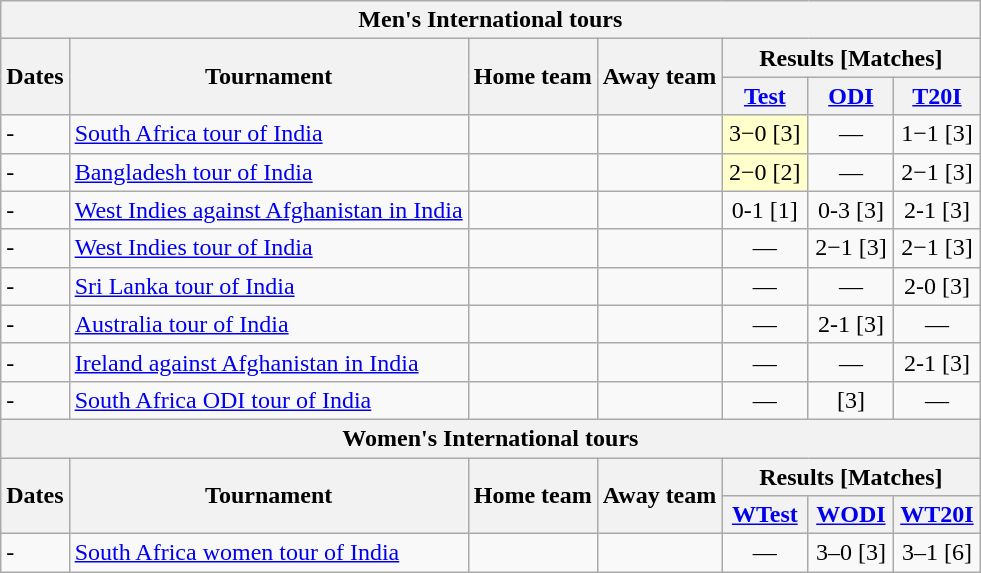<table class="wikitable ubsortable" style="text-align:center; white-space:nowrap">
<tr>
<th colspan=7>Men's International tours</th>
</tr>
<tr>
<th rowspan=2>Dates</th>
<th rowspan=2>Tournament</th>
<th rowspan=2>Home team</th>
<th rowspan=2>Away team</th>
<th colspan=3>Results [Matches]</th>
</tr>
<tr>
<th width=50><a href='#'>Test</a></th>
<th width=50><a href='#'>ODI</a></th>
<th width=50><a href='#'>T20I</a></th>
</tr>
<tr>
<td style="text-align:left">-<br></td>
<td style="text-align:left"><a href='#'>South Africa tour of India</a></td>
<td style="text-align:left"></td>
<td style="text-align:left"></td>
<td style="background:#ffc">3−0 [3]</td>
<td>—</td>
<td>1−1 [3]</td>
</tr>
<tr>
<td style="text-align:left">-<br></td>
<td style="text-align:left"><a href='#'>Bangladesh tour of India</a></td>
<td style="text-align:left"></td>
<td style="text-align:left"></td>
<td style="background:#ffc">2−0 [2]</td>
<td>—</td>
<td>2−1 [3]</td>
</tr>
<tr>
<td style="text-align:left">-<br></td>
<td style="text-align:left"><a href='#'>West Indies against Afghanistan in India</a></td>
<td style="text-align:left"></td>
<td style="text-align:left"></td>
<td>0-1 [1]</td>
<td>0-3 [3]</td>
<td>2-1 [3]</td>
</tr>
<tr>
<td style="text-align:left">-<br></td>
<td style="text-align:left"><a href='#'>West Indies tour of India</a></td>
<td style="text-align:left"></td>
<td style="text-align:left"></td>
<td>—</td>
<td>2−1 [3]</td>
<td>2−1 [3]</td>
</tr>
<tr>
<td style="text-align:left">-<br></td>
<td style="text-align:left"><a href='#'>Sri Lanka tour of India</a></td>
<td style="text-align:left"></td>
<td style="text-align:left"></td>
<td>—</td>
<td>—</td>
<td>2-0 [3]</td>
</tr>
<tr>
<td style="text-align:left">-<br></td>
<td style="text-align:left"><a href='#'>Australia tour of India</a></td>
<td style="text-align:left"></td>
<td style="text-align:left"></td>
<td>—</td>
<td>2-1 [3]</td>
<td>—</td>
</tr>
<tr>
<td style="text-align:left">-<br></td>
<td style="text-align:left"><a href='#'>Ireland against Afghanistan in India</a></td>
<td style="text-align:left"></td>
<td style="text-align:left"></td>
<td>—</td>
<td>—</td>
<td>2-1 [3]</td>
</tr>
<tr>
<td style="text-align:left">-<br></td>
<td style="text-align:left"><a href='#'>South Africa ODI tour of India</a></td>
<td style="text-align:left"></td>
<td style="text-align:left"></td>
<td>—</td>
<td>[3]</td>
<td>—</td>
</tr>
<tr>
<th colspan=7>Women's International tours</th>
</tr>
<tr>
<th rowspan=2>Dates</th>
<th rowspan=2>Tournament</th>
<th rowspan=2>Home team</th>
<th rowspan=2>Away team</th>
<th colspan=3>Results [Matches]</th>
</tr>
<tr>
<th width=50><a href='#'>WTest</a></th>
<th width=50><a href='#'>WODI</a></th>
<th width=50><a href='#'>WT20I</a></th>
</tr>
<tr>
<td style="text-align:left">-<br></td>
<td style="text-align:left"><a href='#'>South Africa women tour of India</a></td>
<td style="text-align:left"></td>
<td style="text-align:left"></td>
<td>—</td>
<td>3–0 [3]</td>
<td>3–1 [6]</td>
</tr>
</table>
